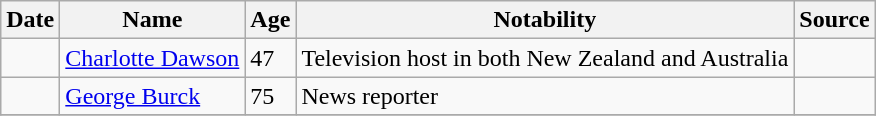<table class="wikitable">
<tr ">
<th>Date</th>
<th>Name</th>
<th>Age</th>
<th>Notability</th>
<th>Source</th>
</tr>
<tr>
<td></td>
<td><a href='#'>Charlotte Dawson</a></td>
<td>47</td>
<td>Television host in both New Zealand and Australia</td>
<td></td>
</tr>
<tr>
<td></td>
<td><a href='#'>George Burck</a></td>
<td>75</td>
<td>News reporter</td>
<td></td>
</tr>
<tr>
</tr>
</table>
